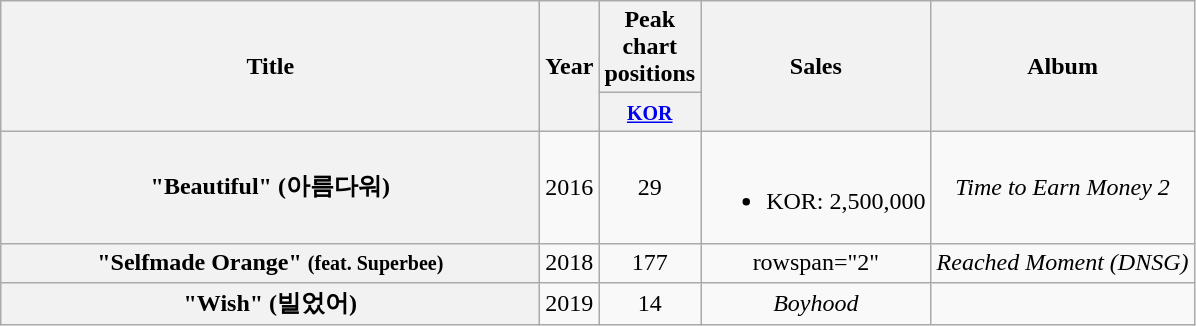<table class="wikitable plainrowheaders" style="text-align:center;">
<tr>
<th scope="col" rowspan="2" style="width:22em;">Title</th>
<th scope="col" rowspan="2">Year</th>
<th scope="col">Peak<br>chart<br>positions</th>
<th scope="col" rowspan="2">Sales</th>
<th scope="col" rowspan="2">Album</th>
</tr>
<tr>
<th><small><a href='#'>KOR</a></small><br></th>
</tr>
<tr>
<th scope="row">"Beautiful" (아름다워)</th>
<td>2016</td>
<td>29</td>
<td><br><ul><li>KOR: 2,500,000</li></ul></td>
<td><em>Time to Earn Money 2</em></td>
</tr>
<tr>
<th scope="row">"Selfmade Orange" <small>(feat. Superbee)</small></th>
<td>2018</td>
<td>177</td>
<td>rowspan="2" </td>
<td><em>Reached Moment (DNSG)</em></td>
</tr>
<tr>
<th scope="row">"Wish" (빌었어)</th>
<td>2019</td>
<td>14</td>
<td><em>Boyhood</em></td>
</tr>
</table>
